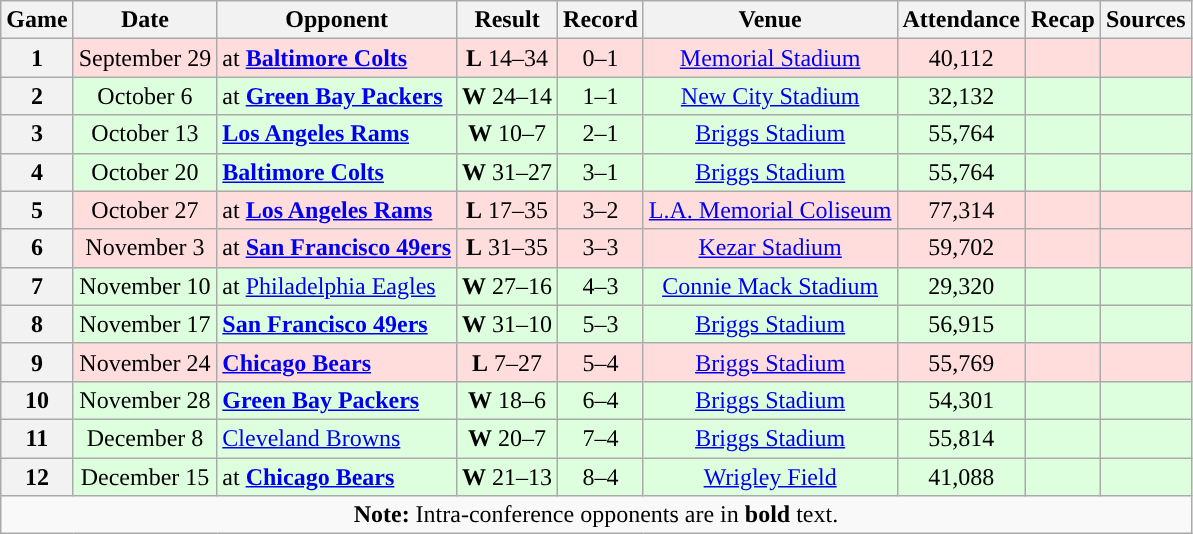<table class="wikitable" style="text-align:center">
<tr>
<th>Game</th>
<th>Date</th>
<th>Opponent</th>
<th>Result</th>
<th>Record</th>
<th>Venue</th>
<th>Attendance</th>
<th>Recap</th>
<th>Sources</th>
</tr>
<tr style="background: #ffdddd;">
<th>1</th>
<td>September 29</td>
<td style="text-align: left;">at <strong><a href='#'>Baltimore Colts</a></strong></td>
<td><strong>L</strong> 14–34</td>
<td>0–1</td>
<td><a href='#'>Memorial Stadium</a></td>
<td>40,112</td>
<td></td>
<td></td>
</tr>
<tr style="background: #ddffdd;">
<th>2</th>
<td>October 6</td>
<td style="text-align: left;">at <strong><a href='#'>Green Bay Packers</a></strong></td>
<td><strong>W</strong> 24–14</td>
<td>1–1</td>
<td><a href='#'>New City Stadium</a></td>
<td>32,132</td>
<td></td>
<td></td>
</tr>
<tr style="background: #ddffdd;">
<th>3</th>
<td>October 13</td>
<td style="text-align: left;"><strong><a href='#'>Los Angeles Rams</a></strong></td>
<td><strong>W</strong> 10–7</td>
<td>2–1</td>
<td><a href='#'>Briggs Stadium</a></td>
<td>55,764</td>
<td></td>
<td></td>
</tr>
<tr style="background: #ddffdd;">
<th>4</th>
<td>October 20</td>
<td style="text-align: left;"><strong><a href='#'>Baltimore Colts</a></strong></td>
<td><strong>W</strong> 31–27</td>
<td>3–1</td>
<td><a href='#'>Briggs Stadium</a></td>
<td>55,764</td>
<td></td>
<td></td>
</tr>
<tr style="background: #ffdddd;">
<th>5</th>
<td>October 27</td>
<td style="text-align: left;">at <strong><a href='#'>Los Angeles Rams</a></strong></td>
<td><strong>L</strong> 17–35</td>
<td>3–2</td>
<td><a href='#'>L.A. Memorial Coliseum</a></td>
<td>77,314</td>
<td></td>
<td></td>
</tr>
<tr style="background: #ffdddd;">
<th>6</th>
<td>November 3</td>
<td style="text-align: left;">at <strong><a href='#'>San Francisco 49ers</a></strong></td>
<td><strong>L</strong> 31–35</td>
<td>3–3</td>
<td><a href='#'>Kezar Stadium</a></td>
<td>59,702</td>
<td></td>
<td></td>
</tr>
<tr style="background: #ddffdd;">
<th>7</th>
<td>November 10</td>
<td style="text-align: left;">at <a href='#'>Philadelphia Eagles</a></td>
<td><strong>W</strong> 27–16</td>
<td>4–3</td>
<td><a href='#'>Connie Mack Stadium</a></td>
<td>29,320</td>
<td></td>
<td></td>
</tr>
<tr style="background: #ddffdd;">
<th>8</th>
<td>November 17</td>
<td style="text-align: left;"><strong><a href='#'>San Francisco 49ers</a></strong></td>
<td><strong>W</strong> 31–10</td>
<td>5–3</td>
<td><a href='#'>Briggs Stadium</a></td>
<td>56,915</td>
<td></td>
<td></td>
</tr>
<tr style="background: #ffdddd;">
<th>9</th>
<td>November 24</td>
<td style="text-align: left;"><strong><a href='#'>Chicago Bears</a></strong></td>
<td><strong>L</strong> 7–27</td>
<td>5–4</td>
<td><a href='#'>Briggs Stadium</a></td>
<td>55,769</td>
<td></td>
<td></td>
</tr>
<tr style="background: #ddffdd;">
<th>10</th>
<td>November 28</td>
<td style="text-align: left;"><strong><a href='#'>Green Bay Packers</a></strong></td>
<td><strong>W</strong> 18–6</td>
<td>6–4</td>
<td><a href='#'>Briggs Stadium</a></td>
<td>54,301</td>
<td></td>
<td></td>
</tr>
<tr style="background: #ddffdd;">
<th>11</th>
<td>December 8</td>
<td style="text-align: left;"><a href='#'>Cleveland Browns</a></td>
<td><strong>W</strong> 20–7</td>
<td>7–4</td>
<td><a href='#'>Briggs Stadium</a></td>
<td>55,814</td>
<td></td>
<td></td>
</tr>
<tr style="background: #ddffdd;">
<th>12</th>
<td>December 15</td>
<td style="text-align: left;">at <strong><a href='#'>Chicago Bears</a></strong></td>
<td><strong>W</strong> 21–13</td>
<td>8–4</td>
<td><a href='#'>Wrigley Field</a></td>
<td>41,088</td>
<td></td>
<td></td>
</tr>
<tr>
<td colspan="10"><strong>Note:</strong> Intra-conference opponents are in <strong>bold</strong> text.</td>
</tr>
</table>
